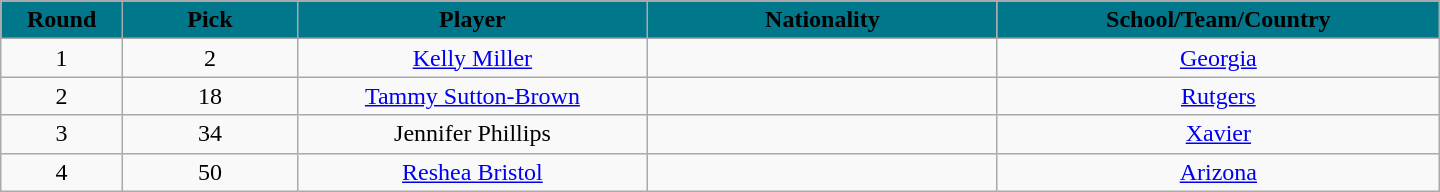<table class="wikitable" style="text-align:center; width:60em">
<tr>
<th style="background: #00778B" width="2%"><span>Round</span></th>
<th style="background: #00778B" width="5%"><span>Pick</span></th>
<th style="background: #00778B" width="10%"><span>Player</span></th>
<th style="background: #00778B" width="10%"><span>Nationality</span></th>
<th style="background: #00778B" width="10%"><span>School/Team/Country</span></th>
</tr>
<tr>
<td>1</td>
<td>2</td>
<td><a href='#'>Kelly Miller</a></td>
<td></td>
<td><a href='#'>Georgia</a></td>
</tr>
<tr>
<td>2</td>
<td>18</td>
<td><a href='#'>Tammy Sutton-Brown</a></td>
<td></td>
<td><a href='#'>Rutgers</a></td>
</tr>
<tr>
<td>3</td>
<td>34</td>
<td>Jennifer Phillips</td>
<td></td>
<td><a href='#'>Xavier</a></td>
</tr>
<tr>
<td>4</td>
<td>50</td>
<td><a href='#'>Reshea Bristol</a></td>
<td></td>
<td><a href='#'>Arizona</a></td>
</tr>
</table>
